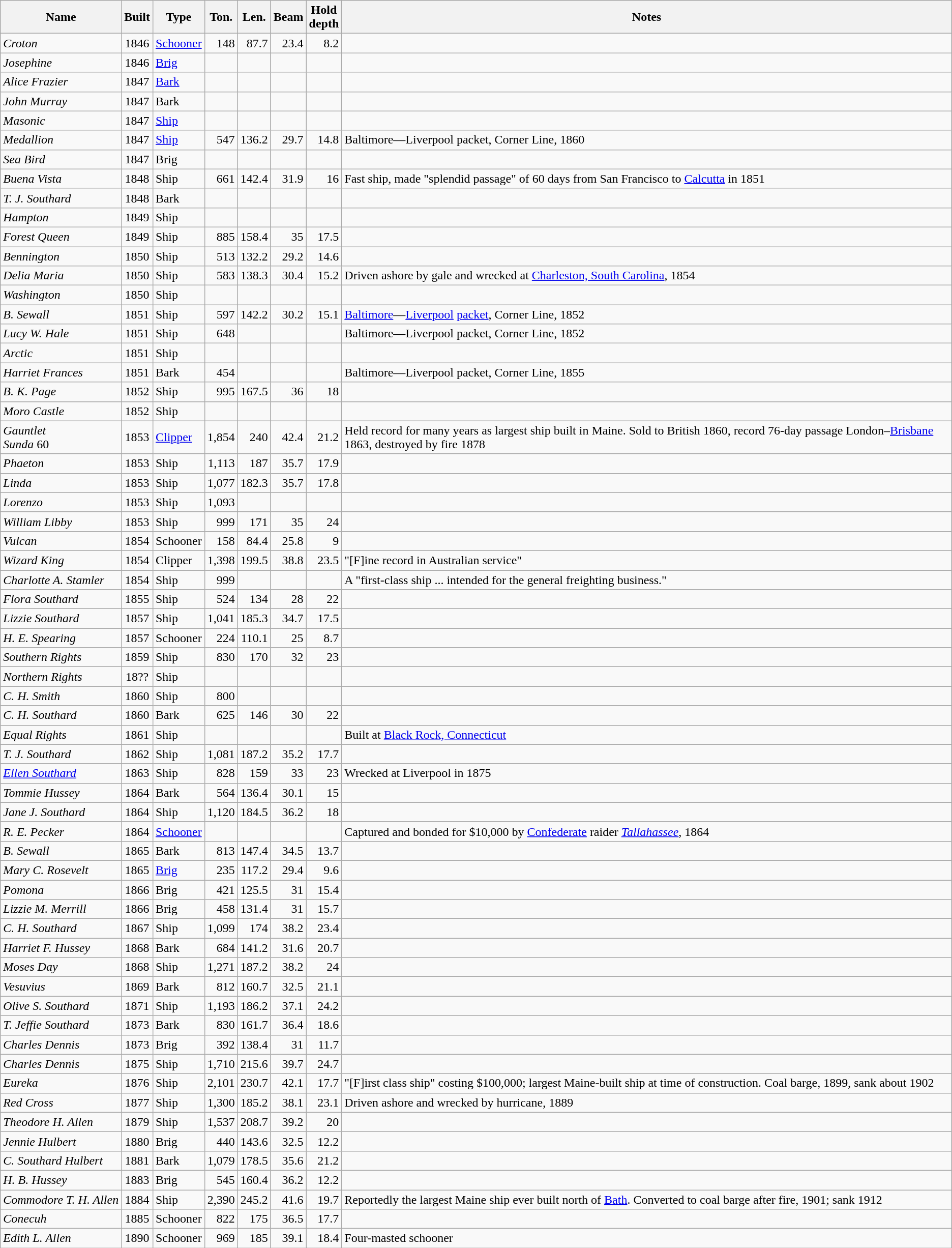<table class="wikitable sortable">
<tr>
<th align="left">Name</th>
<th align="center">Built</th>
<th align="center">Type</th>
<th align="center">Ton.</th>
<th align="center">Len.</th>
<th align="center">Beam</th>
<th align="center">Hold<br> depth</th>
<th align="center">Notes</th>
</tr>
<tr align="right">
<td align="left"><em>Croton</em> </td>
<td align="center">1846</td>
<td align="left"><a href='#'>Schooner</a></td>
<td>148</td>
<td>87.7</td>
<td>23.4</td>
<td>8.2</td>
<td align="left"></td>
</tr>
<tr align="right">
<td align="left"><em>Josephine</em> </td>
<td align="center">1846</td>
<td align="left"><a href='#'>Brig</a></td>
<td></td>
<td></td>
<td></td>
<td></td>
<td align="left"></td>
</tr>
<tr align="right">
<td align="left"><em>Alice Frazier</em> </td>
<td align="center">1847</td>
<td align="left"><a href='#'>Bark</a></td>
<td></td>
<td></td>
<td></td>
<td></td>
<td align="left"></td>
</tr>
<tr align="right">
<td align="left"><em>John Murray</em> </td>
<td align="center">1847</td>
<td align="left">Bark</td>
<td></td>
<td></td>
<td></td>
<td></td>
<td align="left"></td>
</tr>
<tr align="right">
<td align="left"><em>Masonic</em> </td>
<td align="center">1847</td>
<td align="left"><a href='#'>Ship</a></td>
<td></td>
<td></td>
<td></td>
<td></td>
<td align="left"></td>
</tr>
<tr align="right">
<td align="left"><em>Medallion</em> </td>
<td align="center">1847</td>
<td align="left"><a href='#'>Ship</a></td>
<td>547</td>
<td>136.2</td>
<td>29.7</td>
<td>14.8</td>
<td align="left">Baltimore—Liverpool packet, Corner Line, 1860</td>
</tr>
<tr align="right">
<td align="left"><em>Sea Bird</em> </td>
<td align="center">1847</td>
<td align="left">Brig</td>
<td></td>
<td></td>
<td></td>
<td></td>
<td align="left"></td>
</tr>
<tr align="right">
<td align="left"><em>Buena Vista</em> </td>
<td align="center">1848</td>
<td align="left">Ship</td>
<td>661</td>
<td>142.4</td>
<td>31.9</td>
<td>16</td>
<td align="left">Fast ship, made "splendid passage" of 60 days from San Francisco to <a href='#'>Calcutta</a> in 1851</td>
</tr>
<tr align="right">
<td align="left"><em>T. J. Southard</em> </td>
<td align="center">1848</td>
<td align="left">Bark</td>
<td></td>
<td></td>
<td></td>
<td></td>
<td align="left"></td>
</tr>
<tr align="right">
<td align="left"><em>Hampton</em> </td>
<td align="center">1849</td>
<td align="left">Ship</td>
<td></td>
<td></td>
<td></td>
<td></td>
<td align="left"></td>
</tr>
<tr align="right">
<td align="left"><em>Forest Queen</em> </td>
<td align="center">1849</td>
<td align="left">Ship</td>
<td>885</td>
<td>158.4</td>
<td>35</td>
<td>17.5</td>
<td align="left"></td>
</tr>
<tr align="right">
<td align="left"><em>Bennington</em> </td>
<td align="center">1850</td>
<td align="left">Ship</td>
<td>513</td>
<td>132.2</td>
<td>29.2</td>
<td>14.6</td>
<td align="left"></td>
</tr>
<tr align="right">
<td align="left"><em>Delia Maria</em> </td>
<td align="center">1850</td>
<td align="left">Ship</td>
<td>583</td>
<td>138.3</td>
<td>30.4</td>
<td>15.2</td>
<td align="left">Driven ashore by gale and wrecked at <a href='#'>Charleston, South Carolina</a>, 1854</td>
</tr>
<tr align="right">
<td align="left"><em>Washington</em> </td>
<td align="center">1850</td>
<td align="left">Ship</td>
<td></td>
<td></td>
<td></td>
<td></td>
<td align="left"></td>
</tr>
<tr align="right">
<td align="left"><em>B. Sewall</em> </td>
<td align="center">1851</td>
<td align="left">Ship</td>
<td>597</td>
<td>142.2</td>
<td>30.2</td>
<td>15.1</td>
<td align="left"><a href='#'>Baltimore</a>—<a href='#'>Liverpool</a> <a href='#'>packet</a>, Corner Line, 1852</td>
</tr>
<tr align="right">
<td align="left"><em>Lucy W. Hale</em> </td>
<td align="center">1851</td>
<td align="left">Ship</td>
<td>648</td>
<td></td>
<td></td>
<td></td>
<td align="left">Baltimore—Liverpool packet, Corner Line, 1852</td>
</tr>
<tr align="right">
<td align="left"><em>Arctic</em> </td>
<td align="center">1851</td>
<td align="left">Ship</td>
<td></td>
<td></td>
<td></td>
<td></td>
<td align="left"></td>
</tr>
<tr align="right">
<td align="left"><em>Harriet Frances</em> </td>
<td align="center">1851</td>
<td align="left">Bark</td>
<td>454</td>
<td></td>
<td></td>
<td></td>
<td align="left">Baltimore—Liverpool packet, Corner Line, 1855</td>
</tr>
<tr align="right">
<td align="left"><em>B. K. Page</em> </td>
<td align="center">1852</td>
<td align="left">Ship</td>
<td>995</td>
<td>167.5</td>
<td>36</td>
<td>18</td>
<td align="left"></td>
</tr>
<tr align="right">
<td align="left"><em>Moro Castle</em> </td>
<td align="center">1852</td>
<td align="left">Ship</td>
<td></td>
<td></td>
<td></td>
<td></td>
<td align="left"></td>
</tr>
<tr align="right">
<td align="left"><em>Gauntlet</em> <br> <em>Sunda</em> 60 </td>
<td align="center">1853</td>
<td align="left"><a href='#'>Clipper</a></td>
<td>1,854</td>
<td>240</td>
<td>42.4</td>
<td>21.2</td>
<td align="left">Held record for many years as largest ship built in Maine. Sold to British 1860, record 76-day passage London–<a href='#'>Brisbane</a> 1863, destroyed by fire 1878</td>
</tr>
<tr align="right">
<td align="left"><em>Phaeton</em> </td>
<td align="center">1853</td>
<td align="left">Ship</td>
<td>1,113</td>
<td>187</td>
<td>35.7</td>
<td>17.9</td>
<td align="left"></td>
</tr>
<tr align="right">
<td align="left"><em>Linda</em> </td>
<td align="center">1853</td>
<td align="left">Ship</td>
<td>1,077</td>
<td>182.3</td>
<td>35.7</td>
<td>17.8</td>
<td align="left"></td>
</tr>
<tr align="right">
<td align="left"><em>Lorenzo</em> </td>
<td align="center">1853</td>
<td align="left">Ship</td>
<td>1,093</td>
<td></td>
<td></td>
<td></td>
<td align="left"></td>
</tr>
<tr align="right">
<td align="left"><em>William Libby</em> </td>
<td align="center">1853</td>
<td align="left">Ship</td>
<td>999</td>
<td>171</td>
<td>35</td>
<td>24</td>
<td align="left"></td>
</tr>
<tr align="right">
<td align="left"><em>Vulcan</em> </td>
<td align="center">1854</td>
<td align="left">Schooner</td>
<td>158</td>
<td>84.4</td>
<td>25.8</td>
<td>9</td>
<td align="left"></td>
</tr>
<tr align="right">
<td align="left"><em>Wizard King</em> </td>
<td align="center">1854</td>
<td align="left">Clipper</td>
<td>1,398</td>
<td>199.5</td>
<td>38.8</td>
<td>23.5</td>
<td align="left">"[F]ine record in Australian service"</td>
</tr>
<tr align="right">
<td align="left"><em>Charlotte A. Stamler</em> </td>
<td align="center">1854</td>
<td align="left">Ship</td>
<td>999</td>
<td></td>
<td></td>
<td></td>
<td align="left">A "first-class ship ... intended for the general freighting business."</td>
</tr>
<tr align="right">
<td align="left"><em>Flora Southard</em> </td>
<td align="center">1855</td>
<td align="left">Ship</td>
<td>524</td>
<td>134</td>
<td>28</td>
<td>22</td>
<td align="left"></td>
</tr>
<tr align="right">
<td align="left"><em>Lizzie Southard</em> </td>
<td align="center">1857</td>
<td align="left">Ship</td>
<td>1,041</td>
<td>185.3</td>
<td>34.7</td>
<td>17.5</td>
<td align="left"></td>
</tr>
<tr align="right">
<td align="left"><em>H. E. Spearing</em> </td>
<td align="center">1857</td>
<td align="left">Schooner</td>
<td>224</td>
<td>110.1</td>
<td>25</td>
<td>8.7</td>
<td align="left"></td>
</tr>
<tr align="right">
<td align="left"><em>Southern Rights</em> </td>
<td align="center">1859</td>
<td align="left">Ship</td>
<td>830</td>
<td>170</td>
<td>32</td>
<td>23</td>
<td align="left"></td>
</tr>
<tr align="right">
<td align="left"><em>Northern Rights</em></td>
<td align="center">18??</td>
<td align="left">Ship</td>
<td></td>
<td></td>
<td></td>
<td></td>
<td align="left"></td>
</tr>
<tr align="right">
<td align="left"><em>C. H. Smith</em> </td>
<td align="center">1860</td>
<td align="left">Ship</td>
<td>800</td>
<td></td>
<td></td>
<td></td>
<td align="left"></td>
</tr>
<tr align="right">
<td align="left"><em>C. H. Southard</em> </td>
<td align="center">1860</td>
<td align="left">Bark</td>
<td>625</td>
<td>146</td>
<td>30</td>
<td>22</td>
<td align="left"></td>
</tr>
<tr align="right">
<td align="left"><em>Equal Rights</em> </td>
<td align="center">1861</td>
<td align="left">Ship</td>
<td></td>
<td></td>
<td></td>
<td></td>
<td align="left">Built at <a href='#'>Black Rock, Connecticut</a></td>
</tr>
<tr align="right">
<td align="left"><em>T. J. Southard</em> </td>
<td align="center">1862</td>
<td align="left">Ship</td>
<td>1,081</td>
<td>187.2</td>
<td>35.2</td>
<td>17.7</td>
<td align="left"></td>
</tr>
<tr align="right">
<td align="left"><em><a href='#'>Ellen Southard</a></em> </td>
<td align="center">1863</td>
<td align="left">Ship</td>
<td>828</td>
<td>159</td>
<td>33</td>
<td>23</td>
<td align="left">Wrecked at Liverpool in 1875</td>
</tr>
<tr align="right">
<td align="left"><em>Tommie Hussey</em> </td>
<td align="center">1864</td>
<td align="left">Bark</td>
<td>564</td>
<td>136.4</td>
<td>30.1</td>
<td>15</td>
<td align="left"></td>
</tr>
<tr align="right">
<td align="left"><em>Jane J. Southard</em> </td>
<td align="center">1864</td>
<td align="left">Ship</td>
<td>1,120</td>
<td>184.5</td>
<td>36.2</td>
<td>18</td>
<td align="left"></td>
</tr>
<tr align="right">
<td align="left"><em>R. E. Pecker</em> </td>
<td align="center">1864</td>
<td align="left"><a href='#'>Schooner</a></td>
<td></td>
<td></td>
<td></td>
<td></td>
<td align="left">Captured and bonded for $10,000 by <a href='#'>Confederate</a> raider <a href='#'><em>Tallahassee</em></a>, 1864</td>
</tr>
<tr align="right">
<td align="left"><em>B. Sewall</em> </td>
<td align="center">1865</td>
<td align="left">Bark</td>
<td>813</td>
<td>147.4</td>
<td>34.5</td>
<td>13.7</td>
<td align="left"></td>
</tr>
<tr align="right">
<td align="left"><em>Mary C. Rosevelt</em> </td>
<td align="center">1865</td>
<td align="left"><a href='#'>Brig</a></td>
<td>235</td>
<td>117.2</td>
<td>29.4</td>
<td>9.6</td>
<td align="left"></td>
</tr>
<tr align="right">
<td align="left"><em>Pomona</em> </td>
<td align="center">1866</td>
<td align="left">Brig</td>
<td>421</td>
<td>125.5</td>
<td>31</td>
<td>15.4</td>
<td align="left"></td>
</tr>
<tr align="right">
<td align="left"><em>Lizzie M. Merrill</em> </td>
<td align="center">1866</td>
<td align="left">Brig</td>
<td>458</td>
<td>131.4</td>
<td>31</td>
<td>15.7</td>
<td align="left"></td>
</tr>
<tr align="right">
<td align="left"><em>C. H. Southard</em> </td>
<td align="center">1867</td>
<td align="left">Ship</td>
<td>1,099</td>
<td>174</td>
<td>38.2</td>
<td>23.4</td>
<td align="left"></td>
</tr>
<tr align="right">
<td align="left"><em>Harriet F. Hussey</em> </td>
<td align="center">1868</td>
<td align="left">Bark</td>
<td>684</td>
<td>141.2</td>
<td>31.6</td>
<td>20.7</td>
<td align="left"></td>
</tr>
<tr align="right">
<td align="left"><em>Moses Day</em> </td>
<td align="center">1868</td>
<td align="left">Ship</td>
<td>1,271</td>
<td>187.2</td>
<td>38.2</td>
<td>24</td>
<td align="left"></td>
</tr>
<tr align="right">
<td align="left"><em>Vesuvius</em> </td>
<td align="center">1869</td>
<td align="left">Bark</td>
<td>812</td>
<td>160.7</td>
<td>32.5</td>
<td>21.1</td>
<td align="left"></td>
</tr>
<tr align="right">
<td align="left"><em>Olive S. Southard</em> </td>
<td align="center">1871</td>
<td align="left">Ship</td>
<td>1,193</td>
<td>186.2</td>
<td>37.1</td>
<td>24.2</td>
<td align="left"></td>
</tr>
<tr align="right">
<td align="left"><em>T. Jeffie Southard</em> </td>
<td align="center">1873</td>
<td align="left">Bark</td>
<td>830</td>
<td>161.7</td>
<td>36.4</td>
<td>18.6</td>
<td align="left"></td>
</tr>
<tr align="right">
<td align="left"><em>Charles Dennis</em> </td>
<td align="center">1873</td>
<td align="left">Brig</td>
<td>392</td>
<td>138.4</td>
<td>31</td>
<td>11.7</td>
<td align="left"></td>
</tr>
<tr align="right">
<td align="left"><em>Charles Dennis</em> </td>
<td align="center">1875</td>
<td align="left">Ship</td>
<td>1,710</td>
<td>215.6</td>
<td>39.7</td>
<td>24.7</td>
<td align="left"></td>
</tr>
<tr align="right">
<td align="left"><em>Eureka</em> </td>
<td align="center">1876</td>
<td align="left">Ship</td>
<td>2,101</td>
<td>230.7</td>
<td>42.1</td>
<td>17.7</td>
<td align="left">"[F]irst class ship" costing $100,000; largest Maine-built ship at time of construction. Coal barge, 1899, sank about 1902</td>
</tr>
<tr align="right">
<td align="left"><em>Red Cross</em> </td>
<td align="center">1877</td>
<td align="left">Ship</td>
<td>1,300</td>
<td>185.2</td>
<td>38.1</td>
<td>23.1</td>
<td align="left">Driven ashore and wrecked by hurricane, 1889</td>
</tr>
<tr align="right">
<td align="left"><em>Theodore H. Allen</em> </td>
<td align="center">1879</td>
<td align="left">Ship</td>
<td>1,537</td>
<td>208.7</td>
<td>39.2</td>
<td>20</td>
<td align="left"></td>
</tr>
<tr align="right">
<td align="left"><em>Jennie Hulbert</em> </td>
<td align="center">1880</td>
<td align="left">Brig</td>
<td>440</td>
<td>143.6</td>
<td>32.5</td>
<td>12.2</td>
<td align="left"></td>
</tr>
<tr align="right">
<td align="left"><em>C. Southard Hulbert</em> </td>
<td align="center">1881</td>
<td align="left">Bark</td>
<td>1,079</td>
<td>178.5</td>
<td>35.6</td>
<td>21.2</td>
<td align="left"></td>
</tr>
<tr align="right">
<td align="left"><em>H. B. Hussey</em> </td>
<td align="center">1883</td>
<td align="left">Brig</td>
<td>545</td>
<td>160.4</td>
<td>36.2</td>
<td>12.2</td>
<td align="left"></td>
</tr>
<tr align="right">
<td align="left"><em>Commodore T. H. Allen</em> </td>
<td align="center">1884</td>
<td align="left">Ship</td>
<td>2,390</td>
<td>245.2</td>
<td>41.6</td>
<td>19.7</td>
<td align="left">Reportedly the largest Maine ship ever built north of <a href='#'>Bath</a>. Converted to coal barge after fire, 1901; sank 1912</td>
</tr>
<tr align="right">
<td align="left"><em>Conecuh</em> </td>
<td align="center">1885</td>
<td align="left">Schooner</td>
<td>822</td>
<td>175</td>
<td>36.5</td>
<td>17.7</td>
<td align="left"></td>
</tr>
<tr align="right">
<td align="left"><em>Edith L. Allen</em> </td>
<td align="center">1890</td>
<td align="left">Schooner</td>
<td>969</td>
<td>185</td>
<td>39.1</td>
<td>18.4</td>
<td align="left">Four-masted schooner</td>
</tr>
</table>
